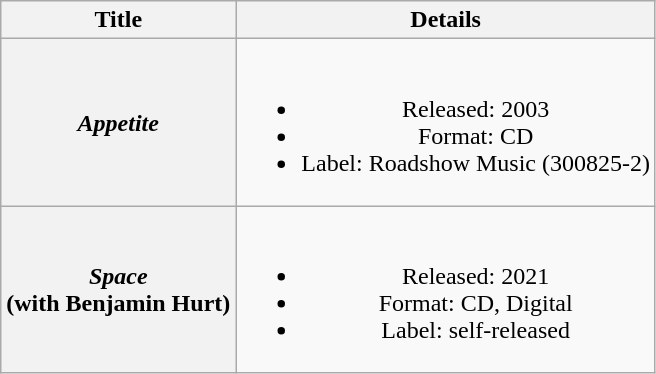<table class="wikitable plainrowheaders" style="text-align:center;" border="1">
<tr>
<th>Title</th>
<th>Details</th>
</tr>
<tr>
<th scope="row"><em>Appetite</em></th>
<td><br><ul><li>Released: 2003</li><li>Format: CD</li><li>Label: Roadshow Music (300825-2)</li></ul></td>
</tr>
<tr>
<th scope="row"><em>Space</em> <br> (with Benjamin Hurt)</th>
<td><br><ul><li>Released: 2021</li><li>Format: CD, Digital</li><li>Label: self-released</li></ul></td>
</tr>
</table>
